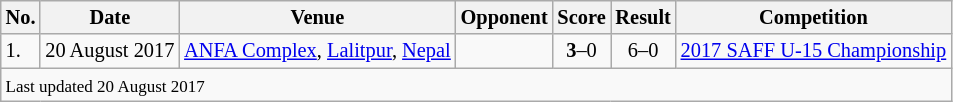<table class="wikitable" style="font-size:85%;">
<tr>
<th>No.</th>
<th>Date</th>
<th>Venue</th>
<th>Opponent</th>
<th>Score</th>
<th>Result</th>
<th>Competition</th>
</tr>
<tr>
<td>1.</td>
<td>20 August 2017</td>
<td><a href='#'>ANFA Complex</a>, <a href='#'>Lalitpur</a>, <a href='#'>Nepal</a></td>
<td></td>
<td align=center><strong>3</strong>–0</td>
<td align=center>6–0</td>
<td><a href='#'>2017 SAFF U-15 Championship</a></td>
</tr>
<tr>
<td colspan="7"><small>Last updated 20 August 2017</small></td>
</tr>
</table>
